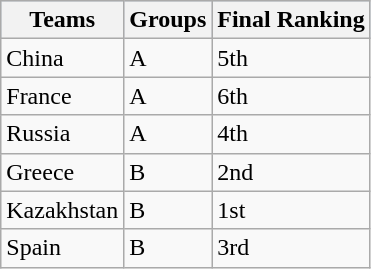<table class="wikitable sortable">
<tr style="background:#b0c4de; text-align:center;">
<th>Teams</th>
<th>Groups</th>
<th>Final Ranking</th>
</tr>
<tr>
<td>China</td>
<td>A</td>
<td>5th</td>
</tr>
<tr>
<td>France</td>
<td>A</td>
<td>6th</td>
</tr>
<tr>
<td>Russia</td>
<td>A</td>
<td>4th</td>
</tr>
<tr>
<td>Greece</td>
<td>B</td>
<td>2nd</td>
</tr>
<tr>
<td>Kazakhstan</td>
<td>B</td>
<td>1st</td>
</tr>
<tr>
<td>Spain</td>
<td>B</td>
<td>3rd</td>
</tr>
</table>
